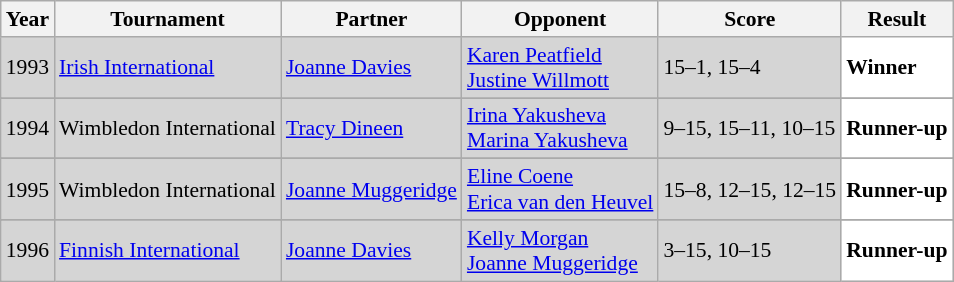<table class="sortable wikitable" style="font-size: 90%;">
<tr>
<th>Year</th>
<th>Tournament</th>
<th>Partner</th>
<th>Opponent</th>
<th>Score</th>
<th>Result</th>
</tr>
<tr style="background:#D5D5D5">
<td align="center">1993</td>
<td align="left"><a href='#'>Irish International</a></td>
<td align="left"> <a href='#'>Joanne Davies</a></td>
<td align="left"> <a href='#'>Karen Peatfield</a> <br>  <a href='#'>Justine Willmott</a></td>
<td align="left">15–1, 15–4</td>
<td style="text-align:left; background:white"> <strong>Winner</strong></td>
</tr>
<tr>
</tr>
<tr style="background:#D5D5D5">
<td align="center">1994</td>
<td align="left">Wimbledon International</td>
<td align="left"> <a href='#'>Tracy Dineen</a></td>
<td align="left"> <a href='#'>Irina Yakusheva</a> <br>  <a href='#'>Marina Yakusheva</a></td>
<td align="left">9–15, 15–11, 10–15</td>
<td style="text-align:left; background:white"> <strong>Runner-up</strong></td>
</tr>
<tr>
</tr>
<tr style="background:#D5D5D5">
<td align="center">1995</td>
<td align="left">Wimbledon International</td>
<td align="left"> <a href='#'>Joanne Muggeridge</a></td>
<td align="left"> <a href='#'>Eline Coene</a> <br>  <a href='#'>Erica van den Heuvel</a></td>
<td align="left">15–8, 12–15, 12–15</td>
<td style="text-align:left; background:white"> <strong>Runner-up</strong></td>
</tr>
<tr>
</tr>
<tr style="background:#D5D5D5">
<td align="center">1996</td>
<td align="left"><a href='#'>Finnish International</a></td>
<td align="left"> <a href='#'>Joanne Davies</a></td>
<td align="left"> <a href='#'>Kelly Morgan</a> <br>  <a href='#'>Joanne Muggeridge</a></td>
<td align="left">3–15, 10–15</td>
<td style="text-align:left; background:white"> <strong>Runner-up</strong></td>
</tr>
</table>
